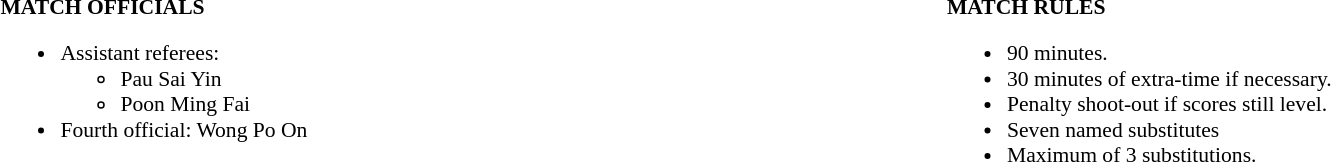<table width=100% style="font-size: 90%">
<tr>
<td width=50% valign=top><br><strong>MATCH OFFICIALS</strong><ul><li>Assistant referees:<ul><li>Pau Sai Yin</li><li>Poon Ming Fai</li></ul></li><li>Fourth official: Wong Po On</li></ul></td>
<td width=50% valign=top><br><strong>MATCH RULES</strong><ul><li>90 minutes.</li><li>30 minutes of extra-time if necessary.</li><li>Penalty shoot-out if scores still level.</li><li>Seven named substitutes</li><li>Maximum of 3 substitutions.</li></ul></td>
</tr>
</table>
